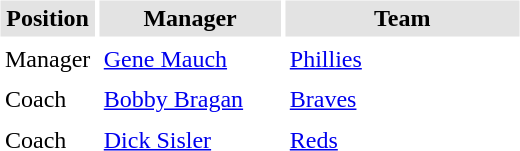<table border="0" cellspacing="3" cellpadding="3">
<tr style="background: #e3e3e3;">
<th width="50">Position</th>
<th width="115">Manager</th>
<th width="150">Team</th>
</tr>
<tr>
<td>Manager</td>
<td><a href='#'>Gene Mauch</a></td>
<td><a href='#'>Phillies</a></td>
</tr>
<tr>
<td>Coach</td>
<td><a href='#'>Bobby Bragan</a></td>
<td><a href='#'>Braves</a></td>
</tr>
<tr>
<td>Coach</td>
<td><a href='#'>Dick Sisler</a></td>
<td><a href='#'>Reds</a></td>
</tr>
</table>
